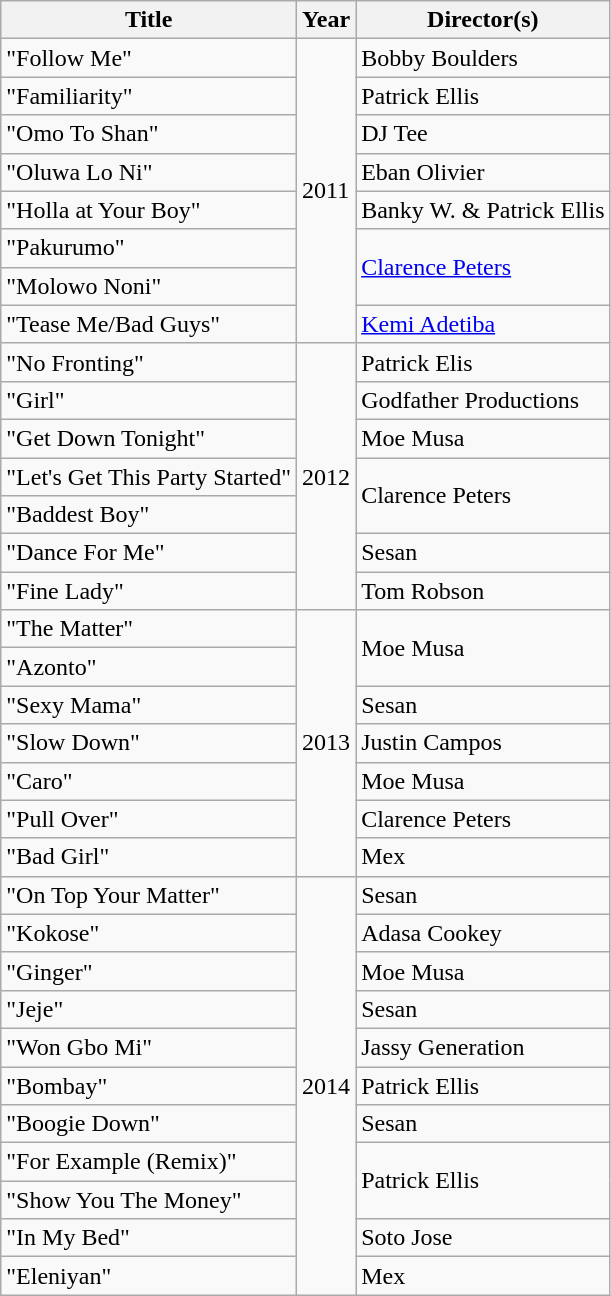<table class="wikitable sortable">
<tr>
<th>Title</th>
<th>Year</th>
<th>Director(s)</th>
</tr>
<tr>
<td>"Follow Me" </td>
<td rowspan="8">2011</td>
<td>Bobby Boulders</td>
</tr>
<tr>
<td>"Familiarity" </td>
<td>Patrick Ellis</td>
</tr>
<tr>
<td>"Omo To Shan" </td>
<td>DJ Tee</td>
</tr>
<tr>
<td>"Oluwa Lo Ni"</td>
<td>Eban Olivier</td>
</tr>
<tr>
<td>"Holla at Your Boy"</td>
<td>Banky W. & Patrick Ellis</td>
</tr>
<tr>
<td>"Pakurumo"</td>
<td rowspan="2"><a href='#'>Clarence Peters</a></td>
</tr>
<tr>
<td>"Molowo Noni" </td>
</tr>
<tr>
<td>"Tease Me/Bad Guys"</td>
<td><a href='#'>Kemi Adetiba</a></td>
</tr>
<tr>
<td>"No Fronting" </td>
<td rowspan="7">2012</td>
<td>Patrick Elis</td>
</tr>
<tr>
<td>"Girl" </td>
<td>Godfather Productions</td>
</tr>
<tr>
<td>"Get Down Tonight" </td>
<td>Moe Musa</td>
</tr>
<tr>
<td>"Let's Get This Party Started" </td>
<td rowspan="2">Clarence Peters</td>
</tr>
<tr>
<td>"Baddest Boy" </td>
</tr>
<tr>
<td>"Dance For Me" </td>
<td>Sesan</td>
</tr>
<tr>
<td>"Fine Lady" </td>
<td>Tom Robson</td>
</tr>
<tr>
<td>"The Matter" </td>
<td rowspan="7">2013</td>
<td rowspan="2">Moe Musa</td>
</tr>
<tr>
<td>"Azonto"</td>
</tr>
<tr>
<td>"Sexy Mama" </td>
<td>Sesan</td>
</tr>
<tr>
<td>"Slow Down" </td>
<td>Justin Campos</td>
</tr>
<tr>
<td>"Caro" </td>
<td>Moe Musa</td>
</tr>
<tr>
<td>"Pull Over" </td>
<td>Clarence Peters</td>
</tr>
<tr>
<td>"Bad Girl" </td>
<td>Mex</td>
</tr>
<tr>
<td>"On Top Your Matter"</td>
<td rowspan="11">2014</td>
<td>Sesan</td>
</tr>
<tr>
<td>"Kokose" </td>
<td>Adasa Cookey</td>
</tr>
<tr>
<td>"Ginger" </td>
<td>Moe Musa</td>
</tr>
<tr>
<td>"Jeje" </td>
<td>Sesan</td>
</tr>
<tr>
<td>"Won Gbo Mi" </td>
<td>Jassy Generation</td>
</tr>
<tr>
<td>"Bombay" </td>
<td>Patrick Ellis</td>
</tr>
<tr>
<td>"Boogie Down" </td>
<td>Sesan</td>
</tr>
<tr>
<td>"For Example (Remix)" </td>
<td rowspan="2">Patrick Ellis</td>
</tr>
<tr>
<td>"Show You The Money"</td>
</tr>
<tr>
<td>"In My Bed"</td>
<td>Soto Jose</td>
</tr>
<tr>
<td>"Eleniyan" </td>
<td>Mex</td>
</tr>
</table>
